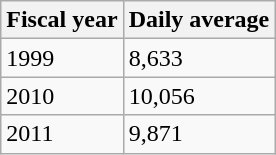<table class="wikitable">
<tr>
<th>Fiscal year</th>
<th>Daily average</th>
</tr>
<tr>
<td>1999</td>
<td>8,633</td>
</tr>
<tr>
<td>2010</td>
<td>10,056</td>
</tr>
<tr>
<td>2011</td>
<td>9,871</td>
</tr>
</table>
